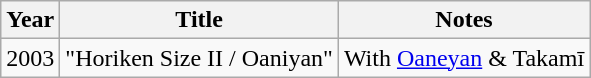<table class="wikitable">
<tr>
<th>Year</th>
<th>Title</th>
<th>Notes</th>
</tr>
<tr>
<td>2003</td>
<td>"Horiken Size II / Oaniyan"</td>
<td>With <a href='#'>Oaneyan</a> & Takamī</td>
</tr>
</table>
